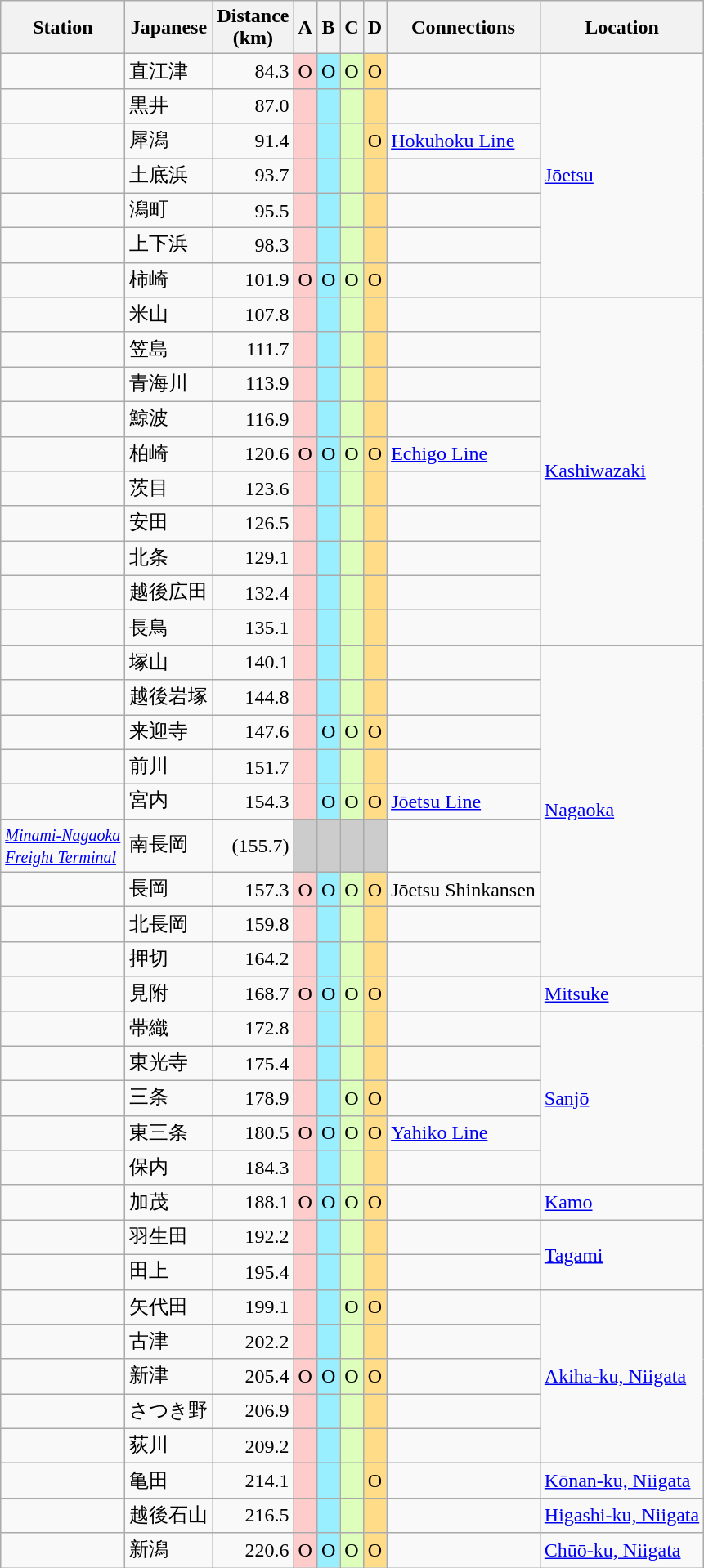<table class="wikitable">
<tr>
<th>Station</th>
<th>Japanese</th>
<th>Distance<br>(km)</th>
<th>A</th>
<th>B</th>
<th>C</th>
<th>D</th>
<th>Connections</th>
<th>Location</th>
</tr>
<tr>
<td></td>
<td>直江津</td>
<td style="text-align:right;">84.3</td>
<td style="text-align:center; background:#fcc;">O</td>
<td style="text-align:center; background:#9ef;">O</td>
<td style="text-align:center; background:#dfb;">O</td>
<td style="text-align:center; background:#fd8;">O</td>
<td></td>
<td rowspan=7><a href='#'>Jōetsu</a></td>
</tr>
<tr>
<td></td>
<td>黒井</td>
<td style="text-align:right;">87.0</td>
<td style="text-align:center; background:#fcc;"></td>
<td style="text-align:center; background:#9ef;"></td>
<td style="text-align:center; background:#dfb;"></td>
<td style="text-align:center; background:#fd8;"></td>
<td> </td>
</tr>
<tr>
<td></td>
<td>犀潟</td>
<td style="text-align:right;">91.4</td>
<td style="text-align:center; background:#fcc;"></td>
<td style="text-align:center; background:#9ef;"></td>
<td style="text-align:center; background:#dfb;"></td>
<td style="text-align:center; background:#fd8;">O</td>
<td> <a href='#'>Hokuhoku Line</a></td>
</tr>
<tr>
<td></td>
<td>土底浜</td>
<td style="text-align:right;">93.7</td>
<td style="text-align:center; background:#fcc;"></td>
<td style="text-align:center; background:#9ef;"></td>
<td style="text-align:center; background:#dfb;"></td>
<td style="text-align:center; background:#fd8;"></td>
<td> </td>
</tr>
<tr>
<td></td>
<td>潟町</td>
<td style="text-align:right;">95.5</td>
<td style="text-align:center; background:#fcc;"></td>
<td style="text-align:center; background:#9ef;"></td>
<td style="text-align:center; background:#dfb;"></td>
<td style="text-align:center; background:#fd8;"></td>
<td> </td>
</tr>
<tr>
<td></td>
<td>上下浜</td>
<td style="text-align:right;">98.3</td>
<td style="text-align:center; background:#fcc;"></td>
<td style="text-align:center; background:#9ef;"></td>
<td style="text-align:center; background:#dfb;"></td>
<td style="text-align:center; background:#fd8;"></td>
<td> </td>
</tr>
<tr>
<td></td>
<td>柿崎</td>
<td style="text-align:right;">101.9</td>
<td style="text-align:center; background:#fcc;">O</td>
<td style="text-align:center; background:#9ef;">O</td>
<td style="text-align:center; background:#dfb;">O</td>
<td style="text-align:center; background:#fd8;">O</td>
<td> </td>
</tr>
<tr>
<td></td>
<td>米山</td>
<td style="text-align:right;">107.8</td>
<td style="text-align:center; background:#fcc;"></td>
<td style="text-align:center; background:#9ef;"></td>
<td style="text-align:center; background:#dfb;"></td>
<td style="text-align:center; background:#fd8;"></td>
<td> </td>
<td rowspan="10"><a href='#'>Kashiwazaki</a></td>
</tr>
<tr>
<td></td>
<td>笠島</td>
<td style="text-align:right;">111.7</td>
<td style="text-align:center; background:#fcc;"></td>
<td style="text-align:center; background:#9ef;"></td>
<td style="text-align:center; background:#dfb;"></td>
<td style="text-align:center; background:#fd8;"></td>
<td> </td>
</tr>
<tr>
<td></td>
<td>青海川</td>
<td style="text-align:right;">113.9</td>
<td style="text-align:center; background:#fcc;"></td>
<td style="text-align:center; background:#9ef;"></td>
<td style="text-align:center; background:#dfb;"></td>
<td style="text-align:center; background:#fd8;"></td>
<td> </td>
</tr>
<tr>
<td></td>
<td>鯨波</td>
<td style="text-align:right;">116.9</td>
<td style="text-align:center; background:#fcc;"></td>
<td style="text-align:center; background:#9ef;"></td>
<td style="text-align:center; background:#dfb;"></td>
<td style="text-align:center; background:#fd8;"></td>
<td> </td>
</tr>
<tr>
<td></td>
<td>柏崎</td>
<td style="text-align:right;">120.6</td>
<td style="text-align:center; background:#fcc;">O</td>
<td style="text-align:center; background:#9ef;">O</td>
<td style="text-align:center; background:#dfb;">O</td>
<td style="text-align:center; background:#fd8;">O</td>
<td> <a href='#'>Echigo Line</a></td>
</tr>
<tr>
<td></td>
<td>茨目</td>
<td style="text-align:right;">123.6</td>
<td style="text-align:center; background:#fcc;"></td>
<td style="text-align:center; background:#9ef;"></td>
<td style="text-align:center; background:#dfb;"></td>
<td style="text-align:center; background:#fd8;"></td>
<td> </td>
</tr>
<tr>
<td></td>
<td>安田</td>
<td style="text-align:right;">126.5</td>
<td style="text-align:center; background:#fcc;"></td>
<td style="text-align:center; background:#9ef;"></td>
<td style="text-align:center; background:#dfb;"></td>
<td style="text-align:center; background:#fd8;"></td>
<td> </td>
</tr>
<tr>
<td></td>
<td>北条</td>
<td style="text-align:right;">129.1</td>
<td style="text-align:center; background:#fcc;"></td>
<td style="text-align:center; background:#9ef;"></td>
<td style="text-align:center; background:#dfb;"></td>
<td style="text-align:center; background:#fd8;"></td>
<td> </td>
</tr>
<tr>
<td></td>
<td>越後広田</td>
<td style="text-align:right;">132.4</td>
<td style="text-align:center; background:#fcc;"></td>
<td style="text-align:center; background:#9ef;"></td>
<td style="text-align:center; background:#dfb;"></td>
<td style="text-align:center; background:#fd8;"></td>
<td> </td>
</tr>
<tr>
<td></td>
<td>長鳥</td>
<td style="text-align:right;">135.1</td>
<td style="text-align:center; background:#fcc;"></td>
<td style="text-align:center; background:#9ef;"></td>
<td style="text-align:center; background:#dfb;"></td>
<td style="text-align:center; background:#fd8;"></td>
<td> </td>
</tr>
<tr>
<td></td>
<td>塚山</td>
<td style="text-align:right;">140.1</td>
<td style="text-align:center; background:#fcc;"></td>
<td style="text-align:center; background:#9ef;"></td>
<td style="text-align:center; background:#dfb;"></td>
<td style="text-align:center; background:#fd8;"></td>
<td> </td>
<td rowspan="9"><a href='#'>Nagaoka</a></td>
</tr>
<tr>
<td></td>
<td>越後岩塚</td>
<td style="text-align:right;">144.8</td>
<td style="text-align:center; background:#fcc;"></td>
<td style="text-align:center; background:#9ef;"></td>
<td style="text-align:center; background:#dfb;"></td>
<td style="text-align:center; background:#fd8;"></td>
<td> </td>
</tr>
<tr>
<td></td>
<td>来迎寺</td>
<td style="text-align:right;">147.6</td>
<td style="text-align:center; background:#fcc;"></td>
<td style="text-align:center; background:#9ef;">O</td>
<td style="text-align:center; background:#dfb;">O</td>
<td style="text-align:center; background:#fd8;">O</td>
<td> </td>
</tr>
<tr>
<td></td>
<td>前川</td>
<td style="text-align:right;">151.7</td>
<td style="text-align:center; background:#fcc;"></td>
<td style="text-align:center; background:#9ef;"></td>
<td style="text-align:center; background:#dfb;"></td>
<td style="text-align:center; background:#fd8;"></td>
<td> </td>
</tr>
<tr>
<td></td>
<td>宮内</td>
<td style="text-align:right;">154.3</td>
<td style="text-align:center; background:#fcc;"></td>
<td style="text-align:center; background:#9ef;">O</td>
<td style="text-align:center; background:#dfb;">O</td>
<td style="text-align:center; background:#fd8;">O</td>
<td> <a href='#'>Jōetsu Line</a></td>
</tr>
<tr>
<td><em><small><a href='#'>Minami-Nagaoka<br>Freight Terminal</a></small></em></td>
<td>南長岡</td>
<td style="text-align:right;">(155.7)</td>
<td style="text-align:center; background:#ccc;"></td>
<td style="text-align:center; background:#ccc;"></td>
<td style="text-align:center; background:#ccc;"></td>
<td style="text-align:center; background:#ccc;"></td>
<td> </td>
</tr>
<tr>
<td></td>
<td>長岡</td>
<td style="text-align:right;">157.3</td>
<td style="text-align:center; background:#fcc;">O</td>
<td style="text-align:center; background:#9ef;">O</td>
<td style="text-align:center; background:#dfb;">O</td>
<td style="text-align:center; background:#fd8;">O</td>
<td> Jōetsu Shinkansen</td>
</tr>
<tr>
<td></td>
<td>北長岡</td>
<td style="text-align:right;">159.8</td>
<td style="text-align:center; background:#fcc;"></td>
<td style="text-align:center; background:#9ef;"></td>
<td style="text-align:center; background:#dfb;"></td>
<td style="text-align:center; background:#fd8;"></td>
<td> </td>
</tr>
<tr>
<td></td>
<td>押切</td>
<td style="text-align:right;">164.2</td>
<td style="text-align:center; background:#fcc;"></td>
<td style="text-align:center; background:#9ef;"></td>
<td style="text-align:center; background:#dfb;"></td>
<td style="text-align:center; background:#fd8;"></td>
<td> </td>
</tr>
<tr>
<td></td>
<td>見附</td>
<td style="text-align:right;">168.7</td>
<td style="text-align:center; background:#fcc;">O</td>
<td style="text-align:center; background:#9ef;">O</td>
<td style="text-align:center; background:#dfb;">O</td>
<td style="text-align:center; background:#fd8;">O</td>
<td> </td>
<td><a href='#'>Mitsuke</a></td>
</tr>
<tr>
<td></td>
<td>帯織</td>
<td style="text-align:right;">172.8</td>
<td style="text-align:center; background:#fcc;"></td>
<td style="text-align:center; background:#9ef;"></td>
<td style="text-align:center; background:#dfb;"></td>
<td style="text-align:center; background:#fd8;"></td>
<td> </td>
<td rowspan="5"><a href='#'>Sanjō</a></td>
</tr>
<tr>
<td></td>
<td>東光寺</td>
<td style="text-align:right;">175.4</td>
<td style="text-align:center; background:#fcc;"></td>
<td style="text-align:center; background:#9ef;"></td>
<td style="text-align:center; background:#dfb;"></td>
<td style="text-align:center; background:#fd8;"></td>
<td> </td>
</tr>
<tr>
<td></td>
<td>三条</td>
<td style="text-align:right;">178.9</td>
<td style="text-align:center; background:#fcc;"></td>
<td style="text-align:center; background:#9ef;"></td>
<td style="text-align:center; background:#dfb;">O</td>
<td style="text-align:center; background:#fd8;">O</td>
<td> </td>
</tr>
<tr>
<td></td>
<td>東三条</td>
<td style="text-align:right;">180.5</td>
<td style="text-align:center; background:#fcc;">O</td>
<td style="text-align:center; background:#9ef;">O</td>
<td style="text-align:center; background:#dfb;">O</td>
<td style="text-align:center; background:#fd8;">O</td>
<td> <a href='#'>Yahiko Line</a></td>
</tr>
<tr>
<td></td>
<td>保内</td>
<td style="text-align:right;">184.3</td>
<td style="text-align:center; background:#fcc;"></td>
<td style="text-align:center; background:#9ef;"></td>
<td style="text-align:center; background:#dfb;"></td>
<td style="text-align:center; background:#fd8;"></td>
<td> </td>
</tr>
<tr>
<td></td>
<td>加茂</td>
<td style="text-align:right;">188.1</td>
<td style="text-align:center; background:#fcc;">O</td>
<td style="text-align:center; background:#9ef;">O</td>
<td style="text-align:center; background:#dfb;">O</td>
<td style="text-align:center; background:#fd8;">O</td>
<td> </td>
<td><a href='#'>Kamo</a></td>
</tr>
<tr>
<td></td>
<td>羽生田</td>
<td style="text-align:right;">192.2</td>
<td style="text-align:center; background:#fcc;"></td>
<td style="text-align:center; background:#9ef;"></td>
<td style="text-align:center; background:#dfb;"></td>
<td style="text-align:center; background:#fd8;"></td>
<td> </td>
<td rowspan="2"><a href='#'>Tagami</a></td>
</tr>
<tr>
<td></td>
<td>田上</td>
<td style="text-align:right;">195.4</td>
<td style="text-align:center; background:#fcc;"></td>
<td style="text-align:center; background:#9ef;"></td>
<td style="text-align:center; background:#dfb;"></td>
<td style="text-align:center; background:#fd8;"></td>
<td> </td>
</tr>
<tr>
<td></td>
<td>矢代田</td>
<td style="text-align:right;">199.1</td>
<td style="text-align:center; background:#fcc;"></td>
<td style="text-align:center; background:#9ef;"></td>
<td style="text-align:center; background:#dfb;">O</td>
<td style="text-align:center; background:#fd8;">O</td>
<td> </td>
<td rowspan="5"><a href='#'>Akiha-ku, Niigata</a></td>
</tr>
<tr>
<td></td>
<td>古津</td>
<td style="text-align:right;">202.2</td>
<td style="text-align:center; background:#fcc;"></td>
<td style="text-align:center; background:#9ef;"></td>
<td style="text-align:center; background:#dfb;"></td>
<td style="text-align:center; background:#fd8;"></td>
<td> </td>
</tr>
<tr>
<td></td>
<td>新津</td>
<td style="text-align:right;">205.4</td>
<td style="text-align:center; background:#fcc;">O</td>
<td style="text-align:center; background:#9ef;">O</td>
<td style="text-align:center; background:#dfb;">O</td>
<td style="text-align:center; background:#fd8;">O</td>
<td></td>
</tr>
<tr>
<td></td>
<td>さつき野</td>
<td style="text-align:right;">206.9</td>
<td style="text-align:center; background:#fcc;"></td>
<td style="text-align:center; background:#9ef;"></td>
<td style="text-align:center; background:#dfb;"></td>
<td style="text-align:center; background:#fd8;"></td>
<td> </td>
</tr>
<tr>
<td></td>
<td>荻川</td>
<td style="text-align:right;">209.2</td>
<td style="text-align:center; background:#fcc;"></td>
<td style="text-align:center; background:#9ef;"></td>
<td style="text-align:center; background:#dfb;"></td>
<td style="text-align:center; background:#fd8;"></td>
<td> </td>
</tr>
<tr>
<td></td>
<td>亀田</td>
<td style="text-align:right;">214.1</td>
<td style="text-align:center; background:#fcc;"></td>
<td style="text-align:center; background:#9ef;"></td>
<td style="text-align:center; background:#dfb;"></td>
<td style="text-align:center; background:#fd8;">O</td>
<td> </td>
<td><a href='#'>Kōnan-ku, Niigata</a></td>
</tr>
<tr>
<td></td>
<td>越後石山</td>
<td style="text-align:right;">216.5</td>
<td style="text-align:center; background:#fcc;"></td>
<td style="text-align:center; background:#9ef;"></td>
<td style="text-align:center; background:#dfb;"></td>
<td style="text-align:center; background:#fd8;"></td>
<td> </td>
<td><a href='#'>Higashi-ku, Niigata</a></td>
</tr>
<tr>
<td></td>
<td>新潟</td>
<td style="text-align:right;">220.6</td>
<td style="text-align:center; background:#fcc;">O</td>
<td style="text-align:center; background:#9ef;">O</td>
<td style="text-align:center; background:#dfb;">O</td>
<td style="text-align:center; background:#fd8;">O</td>
<td></td>
<td><a href='#'>Chūō-ku, Niigata</a></td>
</tr>
</table>
